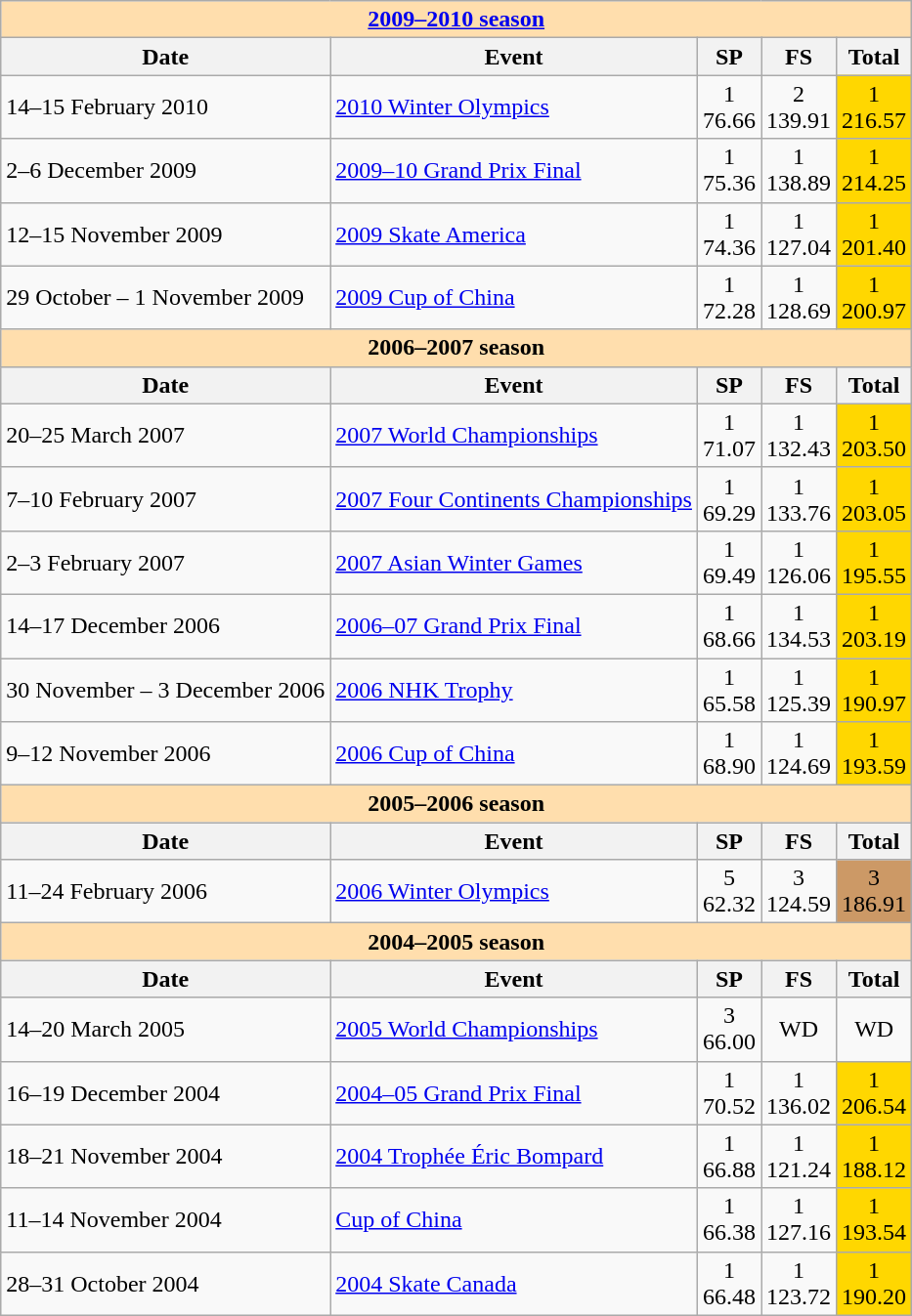<table class="wikitable">
<tr>
<td style = "background-color: #ffdead;" colspan=5 align=center><strong><a href='#'>2009–2010 season</a></strong></td>
</tr>
<tr>
<th>Date</th>
<th>Event</th>
<th>SP</th>
<th>FS</th>
<th>Total</th>
</tr>
<tr>
<td>14–15 February 2010</td>
<td><a href='#'>2010 Winter Olympics</a></td>
<td align = center>1 <br> 76.66</td>
<td align = center>2 <br> 139.91</td>
<td align = center bgcolor=gold>1 <br> 216.57</td>
</tr>
<tr>
<td>2–6 December 2009</td>
<td><a href='#'>2009–10 Grand Prix Final</a></td>
<td align = center>1 <br> 75.36</td>
<td align = center>1 <br> 138.89</td>
<td align = center bgcolor=gold>1 <br> 214.25</td>
</tr>
<tr>
<td>12–15 November 2009</td>
<td><a href='#'>2009 Skate America</a></td>
<td align = center>1 <br> 74.36</td>
<td align = center>1 <br> 127.04</td>
<td align = center bgcolor=gold>1 <br> 201.40</td>
</tr>
<tr>
<td>29 October – 1 November 2009</td>
<td><a href='#'>2009 Cup of China</a></td>
<td align = center>1 <br> 72.28</td>
<td align = center>1 <br> 128.69</td>
<td align = center bgcolor=gold>1 <br> 200.97</td>
</tr>
<tr>
<td style = "background-color: #ffdead;" colspan=5 align=center><strong>2006–2007 season</strong></td>
</tr>
<tr>
<th>Date</th>
<th>Event</th>
<th>SP</th>
<th>FS</th>
<th>Total</th>
</tr>
<tr>
<td>20–25 March 2007</td>
<td><a href='#'>2007 World Championships</a></td>
<td align = center>1 <br> 71.07</td>
<td align = center>1 <br> 132.43</td>
<td align = center bgcolor=gold>1 <br> 203.50</td>
</tr>
<tr>
<td>7–10 February 2007</td>
<td><a href='#'>2007 Four Continents Championships</a></td>
<td align = center>1 <br> 69.29</td>
<td align = center>1 <br> 133.76</td>
<td align = center bgcolor=gold>1 <br> 203.05</td>
</tr>
<tr>
<td>2–3 February 2007</td>
<td><a href='#'>2007 Asian Winter Games</a></td>
<td align = center>1 <br> 69.49</td>
<td align = center>1 <br> 126.06</td>
<td align = center bgcolor=gold>1 <br> 195.55</td>
</tr>
<tr>
<td>14–17 December 2006</td>
<td><a href='#'>2006–07 Grand Prix Final</a></td>
<td align = center>1 <br> 68.66</td>
<td align = center>1 <br> 134.53</td>
<td align = center bgcolor=gold>1 <br> 203.19</td>
</tr>
<tr>
<td>30 November – 3 December 2006</td>
<td><a href='#'>2006 NHK Trophy</a></td>
<td align = center>1 <br> 65.58</td>
<td align = center>1 <br> 125.39</td>
<td align = center bgcolor=gold>1 <br> 190.97</td>
</tr>
<tr>
<td>9–12 November 2006</td>
<td><a href='#'>2006 Cup of China</a></td>
<td align = center>1 <br> 68.90</td>
<td align = center>1 <br> 124.69</td>
<td align = center bgcolor=gold>1 <br> 193.59</td>
</tr>
<tr>
<td style = "background-color: #ffdead;" colspan=5 align=center><strong>2005–2006 season</strong></td>
</tr>
<tr>
<th>Date</th>
<th>Event</th>
<th>SP</th>
<th>FS</th>
<th>Total</th>
</tr>
<tr>
<td>11–24 February 2006</td>
<td><a href='#'>2006 Winter Olympics</a></td>
<td align = center>5 <br> 62.32</td>
<td align = center>3 <br> 124.59</td>
<td align = center bgcolor=cc9966>3 <br> 186.91</td>
</tr>
<tr>
<td style = "background-color: #ffdead;" colspan=5 align=center><strong>2004–2005 season</strong></td>
</tr>
<tr>
<th>Date</th>
<th>Event</th>
<th>SP</th>
<th>FS</th>
<th>Total</th>
</tr>
<tr>
<td>14–20 March 2005</td>
<td><a href='#'>2005 World Championships</a></td>
<td align = center>3 <br> 66.00</td>
<td align = center>WD</td>
<td align = center>WD</td>
</tr>
<tr>
<td>16–19 December 2004</td>
<td><a href='#'>2004–05 Grand Prix Final</a></td>
<td align = center>1 <br> 70.52</td>
<td align = center>1 <br> 136.02</td>
<td align = center bgcolor=gold>1 <br> 206.54</td>
</tr>
<tr>
<td>18–21 November 2004</td>
<td><a href='#'>2004 Trophée Éric Bompard</a></td>
<td align = center>1 <br> 66.88</td>
<td align = center>1 <br> 121.24</td>
<td align = center bgcolor=gold>1 <br> 188.12</td>
</tr>
<tr>
<td>11–14 November 2004</td>
<td><a href='#'>Cup of China</a></td>
<td align = center>1 <br> 66.38</td>
<td align = center>1 <br> 127.16</td>
<td align = center bgcolor=gold>1 <br> 193.54</td>
</tr>
<tr>
<td>28–31 October 2004</td>
<td><a href='#'>2004 Skate Canada</a></td>
<td align = center>1 <br> 66.48</td>
<td align = center>1 <br> 123.72</td>
<td align = center bgcolor=gold>1 <br> 190.20</td>
</tr>
</table>
